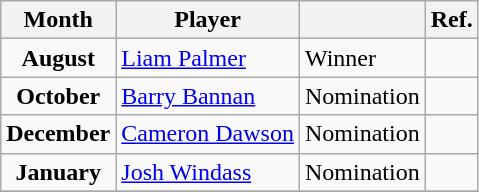<table class="wikitable" style="text-align:left">
<tr>
<th>Month</th>
<th>Player</th>
<th></th>
<th>Ref.</th>
</tr>
<tr>
<td align="center"><strong>August</strong></td>
<td> <a href='#'>Liam Palmer</a></td>
<td>Winner</td>
<td align="center"></td>
</tr>
<tr>
<td align="center"><strong>October</strong></td>
<td> <a href='#'>Barry Bannan</a></td>
<td>Nomination</td>
<td align="center"></td>
</tr>
<tr>
<td align="center"><strong>December</strong></td>
<td> <a href='#'>Cameron Dawson</a></td>
<td>Nomination</td>
<td align="center"></td>
</tr>
<tr>
<td align="center"><strong>January</strong></td>
<td> <a href='#'>Josh Windass</a></td>
<td>Nomination</td>
<td align="center"></td>
</tr>
<tr>
</tr>
</table>
